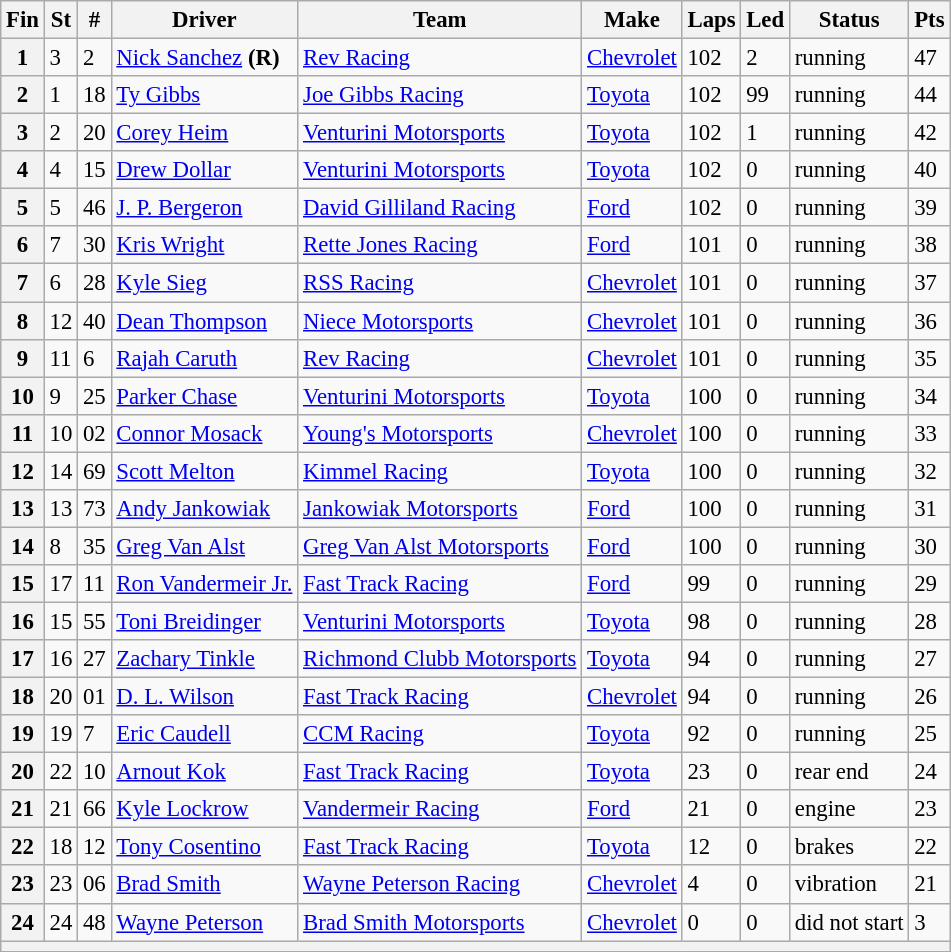<table class="wikitable" style="font-size:95%">
<tr>
<th>Fin</th>
<th>St</th>
<th>#</th>
<th>Driver</th>
<th>Team</th>
<th>Make</th>
<th>Laps</th>
<th>Led</th>
<th>Status</th>
<th>Pts</th>
</tr>
<tr>
<th>1</th>
<td>3</td>
<td>2</td>
<td><a href='#'>Nick Sanchez</a> <strong>(R)</strong></td>
<td><a href='#'>Rev Racing</a></td>
<td><a href='#'>Chevrolet</a></td>
<td>102</td>
<td>2</td>
<td>running</td>
<td>47</td>
</tr>
<tr>
<th>2</th>
<td>1</td>
<td>18</td>
<td><a href='#'>Ty Gibbs</a></td>
<td><a href='#'>Joe Gibbs Racing</a></td>
<td><a href='#'>Toyota</a></td>
<td>102</td>
<td>99</td>
<td>running</td>
<td>44</td>
</tr>
<tr>
<th>3</th>
<td>2</td>
<td>20</td>
<td><a href='#'>Corey Heim</a></td>
<td><a href='#'>Venturini Motorsports</a></td>
<td><a href='#'>Toyota</a></td>
<td>102</td>
<td>1</td>
<td>running</td>
<td>42</td>
</tr>
<tr>
<th>4</th>
<td>4</td>
<td>15</td>
<td><a href='#'>Drew Dollar</a></td>
<td><a href='#'>Venturini Motorsports</a></td>
<td><a href='#'>Toyota</a></td>
<td>102</td>
<td>0</td>
<td>running</td>
<td>40</td>
</tr>
<tr>
<th>5</th>
<td>5</td>
<td>46</td>
<td><a href='#'>J. P. Bergeron</a></td>
<td><a href='#'>David Gilliland Racing</a></td>
<td><a href='#'>Ford</a></td>
<td>102</td>
<td>0</td>
<td>running</td>
<td>39</td>
</tr>
<tr>
<th>6</th>
<td>7</td>
<td>30</td>
<td><a href='#'>Kris Wright</a></td>
<td><a href='#'>Rette Jones Racing</a></td>
<td><a href='#'>Ford</a></td>
<td>101</td>
<td>0</td>
<td>running</td>
<td>38</td>
</tr>
<tr>
<th>7</th>
<td>6</td>
<td>28</td>
<td><a href='#'>Kyle Sieg</a></td>
<td><a href='#'>RSS Racing</a></td>
<td><a href='#'>Chevrolet</a></td>
<td>101</td>
<td>0</td>
<td>running</td>
<td>37</td>
</tr>
<tr>
<th>8</th>
<td>12</td>
<td>40</td>
<td><a href='#'>Dean Thompson</a></td>
<td><a href='#'>Niece Motorsports</a></td>
<td><a href='#'>Chevrolet</a></td>
<td>101</td>
<td>0</td>
<td>running</td>
<td>36</td>
</tr>
<tr>
<th>9</th>
<td>11</td>
<td>6</td>
<td><a href='#'>Rajah Caruth</a></td>
<td><a href='#'>Rev Racing</a></td>
<td><a href='#'>Chevrolet</a></td>
<td>101</td>
<td>0</td>
<td>running</td>
<td>35</td>
</tr>
<tr>
<th>10</th>
<td>9</td>
<td>25</td>
<td><a href='#'>Parker Chase</a></td>
<td><a href='#'>Venturini Motorsports</a></td>
<td><a href='#'>Toyota</a></td>
<td>100</td>
<td>0</td>
<td>running</td>
<td>34</td>
</tr>
<tr>
<th>11</th>
<td>10</td>
<td>02</td>
<td><a href='#'>Connor Mosack</a></td>
<td><a href='#'>Young's Motorsports</a></td>
<td><a href='#'>Chevrolet</a></td>
<td>100</td>
<td>0</td>
<td>running</td>
<td>33</td>
</tr>
<tr>
<th>12</th>
<td>14</td>
<td>69</td>
<td><a href='#'>Scott Melton</a></td>
<td><a href='#'>Kimmel Racing</a></td>
<td><a href='#'>Toyota</a></td>
<td>100</td>
<td>0</td>
<td>running</td>
<td>32</td>
</tr>
<tr>
<th>13</th>
<td>13</td>
<td>73</td>
<td><a href='#'>Andy Jankowiak</a></td>
<td><a href='#'>Jankowiak Motorsports</a></td>
<td><a href='#'>Ford</a></td>
<td>100</td>
<td>0</td>
<td>running</td>
<td>31</td>
</tr>
<tr>
<th>14</th>
<td>8</td>
<td>35</td>
<td><a href='#'>Greg Van Alst</a></td>
<td><a href='#'>Greg Van Alst Motorsports</a></td>
<td><a href='#'>Ford</a></td>
<td>100</td>
<td>0</td>
<td>running</td>
<td>30</td>
</tr>
<tr>
<th>15</th>
<td>17</td>
<td>11</td>
<td><a href='#'>Ron Vandermeir Jr.</a></td>
<td><a href='#'>Fast Track Racing</a></td>
<td><a href='#'>Ford</a></td>
<td>99</td>
<td>0</td>
<td>running</td>
<td>29</td>
</tr>
<tr>
<th>16</th>
<td>15</td>
<td>55</td>
<td><a href='#'>Toni Breidinger</a></td>
<td><a href='#'>Venturini Motorsports</a></td>
<td><a href='#'>Toyota</a></td>
<td>98</td>
<td>0</td>
<td>running</td>
<td>28</td>
</tr>
<tr>
<th>17</th>
<td>16</td>
<td>27</td>
<td><a href='#'>Zachary Tinkle</a></td>
<td><a href='#'>Richmond Clubb Motorsports</a></td>
<td><a href='#'>Toyota</a></td>
<td>94</td>
<td>0</td>
<td>running</td>
<td>27</td>
</tr>
<tr>
<th>18</th>
<td>20</td>
<td>01</td>
<td><a href='#'>D. L. Wilson</a></td>
<td><a href='#'>Fast Track Racing</a></td>
<td><a href='#'>Chevrolet</a></td>
<td>94</td>
<td>0</td>
<td>running</td>
<td>26</td>
</tr>
<tr>
<th>19</th>
<td>19</td>
<td>7</td>
<td><a href='#'>Eric Caudell</a></td>
<td><a href='#'>CCM Racing</a></td>
<td><a href='#'>Toyota</a></td>
<td>92</td>
<td>0</td>
<td>running</td>
<td>25</td>
</tr>
<tr>
<th>20</th>
<td>22</td>
<td>10</td>
<td><a href='#'>Arnout Kok</a></td>
<td><a href='#'>Fast Track Racing</a></td>
<td><a href='#'>Toyota</a></td>
<td>23</td>
<td>0</td>
<td>rear end</td>
<td>24</td>
</tr>
<tr>
<th>21</th>
<td>21</td>
<td>66</td>
<td><a href='#'>Kyle Lockrow</a></td>
<td><a href='#'>Vandermeir Racing</a></td>
<td><a href='#'>Ford</a></td>
<td>21</td>
<td>0</td>
<td>engine</td>
<td>23</td>
</tr>
<tr>
<th>22</th>
<td>18</td>
<td>12</td>
<td><a href='#'>Tony Cosentino</a></td>
<td><a href='#'>Fast Track Racing</a></td>
<td><a href='#'>Toyota</a></td>
<td>12</td>
<td>0</td>
<td>brakes</td>
<td>22</td>
</tr>
<tr>
<th>23</th>
<td>23</td>
<td>06</td>
<td><a href='#'>Brad Smith</a></td>
<td><a href='#'>Wayne Peterson Racing</a></td>
<td><a href='#'>Chevrolet</a></td>
<td>4</td>
<td>0</td>
<td>vibration</td>
<td>21</td>
</tr>
<tr>
<th>24</th>
<td>24</td>
<td>48</td>
<td><a href='#'>Wayne Peterson</a></td>
<td><a href='#'>Brad Smith Motorsports</a></td>
<td><a href='#'>Chevrolet</a></td>
<td>0</td>
<td>0</td>
<td>did not start</td>
<td>3</td>
</tr>
<tr>
<th colspan="10"></th>
</tr>
</table>
